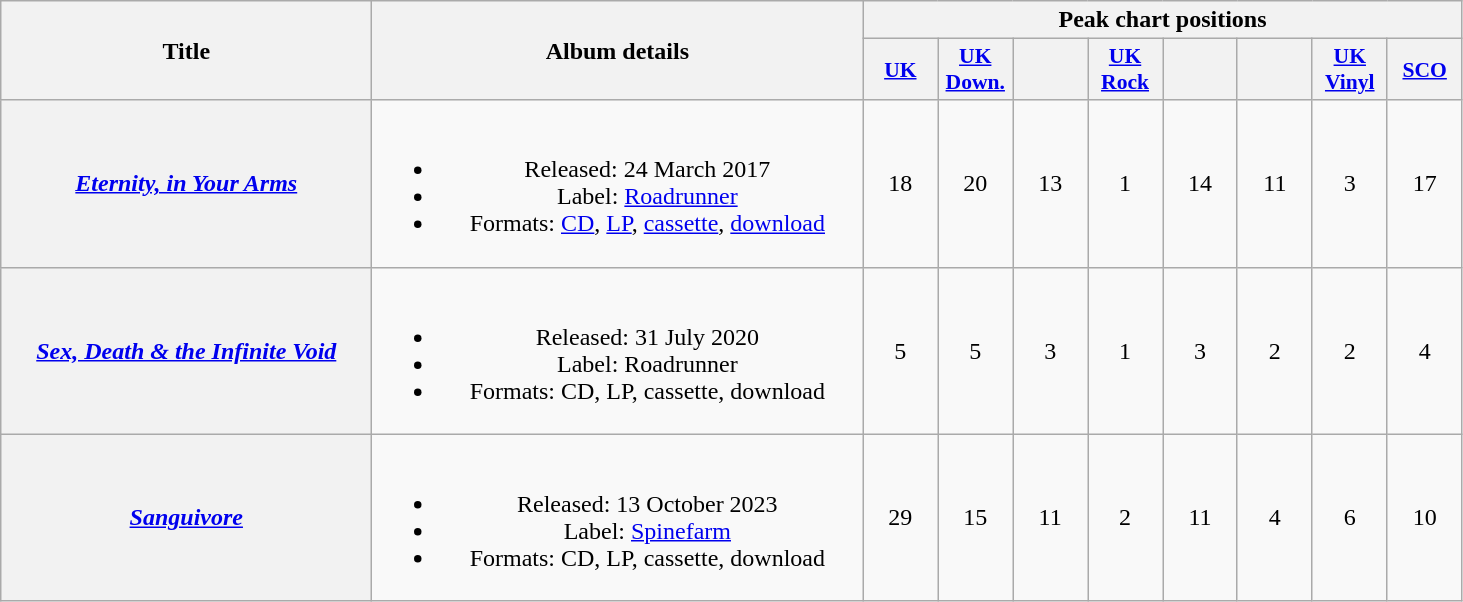<table class="wikitable plainrowheaders" style="text-align:center;">
<tr>
<th scope="col" rowspan="2" style="width:15em;">Title</th>
<th scope="col" rowspan="2" style="width:20em;">Album details</th>
<th scope="col" colspan="8">Peak chart positions</th>
</tr>
<tr>
<th scope="col" style="width:3em;font-size:90%;"><a href='#'>UK</a><br></th>
<th scope="col" style="width:3em;font-size:90%;"><a href='#'>UK<br>Down.</a><br></th>
<th scope="col" style="width:3em;font-size:90%;"><br></th>
<th scope="col" style="width:3em;font-size:90%;"><a href='#'>UK<br>Rock</a><br></th>
<th scope="col" style="width:3em;font-size:90%;"><br></th>
<th scope="col" style="width:3em;font-size:90%;"><br></th>
<th scope="col" style="width:3em;font-size:90%;"><a href='#'>UK<br>Vinyl</a><br></th>
<th scope="col" style="width:3em;font-size:90%;"><a href='#'>SCO</a><br></th>
</tr>
<tr>
<th scope="row"><em><a href='#'>Eternity, in Your Arms</a></em></th>
<td><br><ul><li>Released: 24 March 2017</li><li>Label: <a href='#'>Roadrunner</a></li><li>Formats: <a href='#'>CD</a>, <a href='#'>LP</a>, <a href='#'>cassette</a>, <a href='#'>download</a></li></ul></td>
<td>18</td>
<td>20</td>
<td>13</td>
<td>1</td>
<td>14</td>
<td>11</td>
<td>3</td>
<td>17</td>
</tr>
<tr>
<th scope="row"><em><a href='#'>Sex, Death & the Infinite Void</a></em></th>
<td><br><ul><li>Released: 31 July 2020</li><li>Label: Roadrunner</li><li>Formats: CD, LP, cassette, download</li></ul></td>
<td>5</td>
<td>5</td>
<td>3</td>
<td>1</td>
<td>3</td>
<td>2</td>
<td>2</td>
<td>4</td>
</tr>
<tr>
<th scope="row"><em><a href='#'>Sanguivore</a></em></th>
<td><br><ul><li>Released: 13 October 2023</li><li>Label: <a href='#'>Spinefarm</a></li><li>Formats: CD, LP, cassette, download</li></ul></td>
<td>29</td>
<td>15</td>
<td>11</td>
<td>2</td>
<td>11</td>
<td>4</td>
<td>6</td>
<td>10</td>
</tr>
</table>
